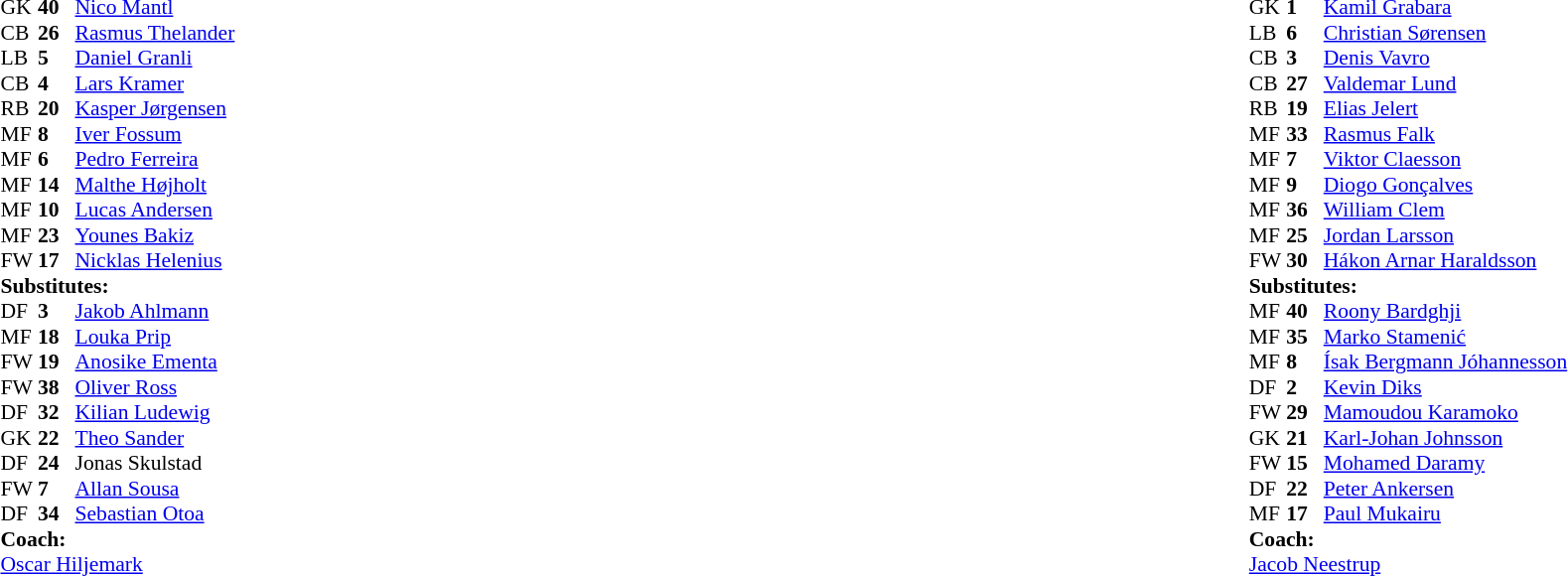<table width="100%">
<tr>
<td valign="top" width="40%"><br><table style="font-size: 90%" cellspacing="0" cellpadding="0">
<tr>
<td colspan="4"></td>
</tr>
<tr>
<th width=25></th>
<th width=25></th>
</tr>
<tr>
<td>GK</td>
<td><strong>40</strong></td>
<td> <a href='#'>Nico Mantl</a></td>
</tr>
<tr>
<td>CB</td>
<td><strong>26</strong></td>
<td> <a href='#'>Rasmus Thelander</a> </td>
</tr>
<tr>
<td>LB</td>
<td><strong>5</strong></td>
<td> <a href='#'>Daniel Granli</a> </td>
</tr>
<tr>
<td>CB</td>
<td><strong>4</strong></td>
<td> <a href='#'>Lars Kramer</a></td>
</tr>
<tr>
<td>RB</td>
<td><strong>20</strong></td>
<td> <a href='#'>Kasper Jørgensen</a>  </td>
</tr>
<tr>
<td>MF</td>
<td><strong>8</strong></td>
<td> <a href='#'>Iver Fossum</a></td>
</tr>
<tr>
<td>MF</td>
<td><strong>6</strong></td>
<td> <a href='#'>Pedro Ferreira</a> </td>
</tr>
<tr>
<td>MF</td>
<td><strong>14</strong></td>
<td> <a href='#'>Malthe Højholt</a></td>
</tr>
<tr>
<td>MF</td>
<td><strong>10</strong></td>
<td> <a href='#'>Lucas Andersen</a></td>
</tr>
<tr>
<td>MF</td>
<td><strong>23</strong></td>
<td> <a href='#'>Younes Bakiz</a> </td>
</tr>
<tr>
<td>FW</td>
<td><strong>17</strong></td>
<td> <a href='#'>Nicklas Helenius</a> </td>
</tr>
<tr>
<td colspan=3><strong> Substitutes:</strong></td>
</tr>
<tr>
<td>DF</td>
<td><strong>3</strong></td>
<td> <a href='#'>Jakob Ahlmann</a> </td>
</tr>
<tr>
<td>MF</td>
<td><strong>18</strong></td>
<td> <a href='#'>Louka Prip</a> </td>
</tr>
<tr>
<td>FW</td>
<td><strong>19</strong></td>
<td> <a href='#'>Anosike Ementa</a>  </td>
</tr>
<tr>
<td>FW</td>
<td><strong>38</strong></td>
<td> <a href='#'>Oliver Ross</a> </td>
</tr>
<tr>
<td>DF</td>
<td><strong>32</strong></td>
<td> <a href='#'>Kilian Ludewig</a> </td>
</tr>
<tr>
<td>GK</td>
<td><strong>22</strong></td>
<td> <a href='#'>Theo Sander</a></td>
</tr>
<tr>
<td>DF</td>
<td><strong>24</strong></td>
<td> Jonas Skulstad</td>
</tr>
<tr>
<td>FW</td>
<td><strong>7</strong></td>
<td> <a href='#'>Allan Sousa</a></td>
</tr>
<tr>
<td>DF</td>
<td><strong>34</strong></td>
<td> <a href='#'>Sebastian Otoa</a></td>
</tr>
<tr>
<td colspan=3><strong>Coach:</strong></td>
</tr>
<tr>
<td colspan=4> <a href='#'>Oscar Hiljemark</a></td>
</tr>
</table>
</td>
<td valign="top"></td>
<td valign="top" width="50%"><br><table cellspacing="0" cellpadding="0" style="font-size:90%; margin:auto">
<tr>
<th width="25"></th>
<th width="25"></th>
</tr>
<tr>
<td>GK</td>
<td><strong>1</strong></td>
<td> <a href='#'>Kamil Grabara</a> </td>
</tr>
<tr>
<td>LB</td>
<td><strong>6</strong></td>
<td> <a href='#'>Christian Sørensen</a></td>
</tr>
<tr>
<td>CB</td>
<td><strong>3</strong></td>
<td> <a href='#'>Denis Vavro</a></td>
</tr>
<tr>
<td>CB</td>
<td><strong>27</strong></td>
<td> <a href='#'>Valdemar Lund</a></td>
</tr>
<tr>
<td>RB</td>
<td><strong>19</strong></td>
<td> <a href='#'>Elias Jelert</a> </td>
</tr>
<tr>
<td>MF</td>
<td><strong>33</strong></td>
<td> <a href='#'>Rasmus Falk</a> </td>
</tr>
<tr>
<td>MF</td>
<td><strong>7</strong></td>
<td> <a href='#'>Viktor Claesson</a> </td>
</tr>
<tr>
<td>MF</td>
<td><strong>9</strong></td>
<td> <a href='#'>Diogo Gonçalves</a>  </td>
</tr>
<tr>
<td>MF</td>
<td><strong>36</strong></td>
<td> <a href='#'>William Clem</a></td>
</tr>
<tr>
<td>MF</td>
<td><strong>25</strong></td>
<td> <a href='#'>Jordan Larsson</a></td>
</tr>
<tr>
<td>FW</td>
<td><strong>30</strong></td>
<td> <a href='#'>Hákon Arnar Haraldsson</a> </td>
</tr>
<tr>
<td colspan=3><strong> Substitutes:</strong></td>
</tr>
<tr>
<td>MF</td>
<td><strong>40</strong></td>
<td> <a href='#'>Roony Bardghji</a>  </td>
</tr>
<tr>
<td>MF</td>
<td><strong>35</strong></td>
<td> <a href='#'>Marko Stamenić</a> </td>
</tr>
<tr>
<td>MF</td>
<td><strong>8</strong></td>
<td> <a href='#'>Ísak Bergmann Jóhannesson</a> </td>
</tr>
<tr>
<td>DF</td>
<td><strong>2</strong></td>
<td> <a href='#'>Kevin Diks</a> </td>
</tr>
<tr>
<td>FW</td>
<td><strong>29</strong></td>
<td> <a href='#'>Mamoudou Karamoko</a></td>
</tr>
<tr>
<td>GK</td>
<td><strong>21</strong></td>
<td> <a href='#'>Karl-Johan Johnsson</a></td>
</tr>
<tr>
<td>FW</td>
<td><strong>15</strong></td>
<td> <a href='#'>Mohamed Daramy</a></td>
</tr>
<tr>
<td>DF</td>
<td><strong>22</strong></td>
<td> <a href='#'>Peter Ankersen</a></td>
</tr>
<tr>
<td>MF</td>
<td><strong>17</strong></td>
<td> <a href='#'>Paul Mukairu</a></td>
</tr>
<tr>
<td colspan=3><strong>Coach:</strong></td>
</tr>
<tr>
<td colspan=4> <a href='#'>Jacob Neestrup</a></td>
</tr>
</table>
</td>
</tr>
</table>
